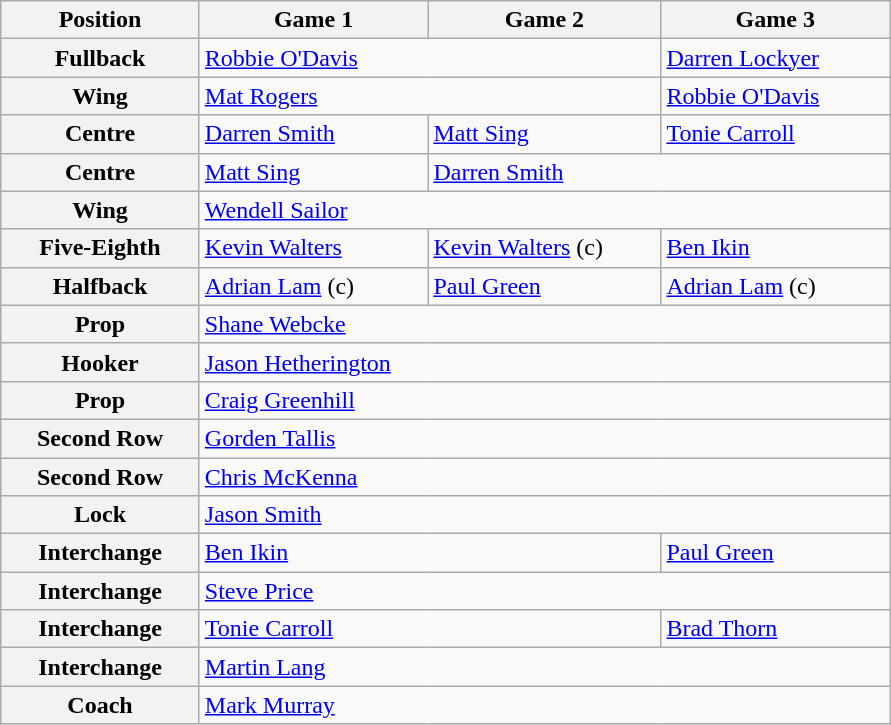<table class="wikitable">
<tr>
<th style="width:125px;">Position</th>
<th style="width:145px;">Game 1</th>
<th style="width:148px;">Game 2</th>
<th style="width:145px;">Game 3</th>
</tr>
<tr>
<th>Fullback</th>
<td colspan="2"> <a href='#'>Robbie O'Davis</a></td>
<td> <a href='#'>Darren Lockyer</a></td>
</tr>
<tr>
<th>Wing</th>
<td colspan="2"> <a href='#'>Mat Rogers</a></td>
<td> <a href='#'>Robbie O'Davis</a></td>
</tr>
<tr>
<th>Centre</th>
<td> <a href='#'>Darren Smith</a></td>
<td> <a href='#'>Matt Sing</a></td>
<td> <a href='#'>Tonie Carroll</a></td>
</tr>
<tr>
<th>Centre</th>
<td> <a href='#'>Matt Sing</a></td>
<td colspan="2"> <a href='#'>Darren Smith</a></td>
</tr>
<tr>
<th>Wing</th>
<td colspan="3"> <a href='#'>Wendell Sailor</a></td>
</tr>
<tr>
<th>Five-Eighth</th>
<td> <a href='#'>Kevin Walters</a></td>
<td> <a href='#'>Kevin Walters</a> (c)</td>
<td> <a href='#'>Ben Ikin</a></td>
</tr>
<tr>
<th>Halfback</th>
<td> <a href='#'>Adrian Lam</a> (c)</td>
<td> <a href='#'>Paul Green</a></td>
<td> <a href='#'>Adrian Lam</a> (c)</td>
</tr>
<tr>
<th>Prop</th>
<td colspan="3"> <a href='#'>Shane Webcke</a></td>
</tr>
<tr>
<th>Hooker</th>
<td colspan="3"> <a href='#'>Jason Hetherington</a></td>
</tr>
<tr>
<th>Prop</th>
<td colspan="3"> <a href='#'>Craig Greenhill</a></td>
</tr>
<tr>
<th>Second Row</th>
<td colspan="3"> <a href='#'>Gorden Tallis</a></td>
</tr>
<tr>
<th>Second Row</th>
<td colspan="3"> <a href='#'>Chris McKenna</a></td>
</tr>
<tr>
<th>Lock</th>
<td colspan="3"> <a href='#'>Jason Smith</a></td>
</tr>
<tr>
<th>Interchange</th>
<td colspan="2"> <a href='#'>Ben Ikin</a></td>
<td> <a href='#'>Paul Green</a></td>
</tr>
<tr>
<th>Interchange</th>
<td colspan="3"> <a href='#'>Steve Price</a></td>
</tr>
<tr>
<th>Interchange</th>
<td colspan="2"> <a href='#'>Tonie Carroll</a></td>
<td> <a href='#'>Brad Thorn</a></td>
</tr>
<tr>
<th>Interchange</th>
<td colspan="3"> <a href='#'>Martin Lang</a></td>
</tr>
<tr>
<th>Coach</th>
<td colspan="3"> <a href='#'>Mark Murray</a></td>
</tr>
</table>
